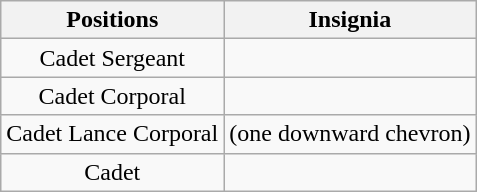<table class="wikitable">
<tr>
<th>Positions</th>
<th>Insignia</th>
</tr>
<tr align="center">
<td>Cadet Sergeant</td>
<td></td>
</tr>
<tr align="center">
<td>Cadet Corporal</td>
<td></td>
</tr>
<tr align="center">
<td>Cadet Lance Corporal</td>
<td>(one downward chevron)</td>
</tr>
<tr align="center">
<td>Cadet</td>
<td></td>
</tr>
</table>
